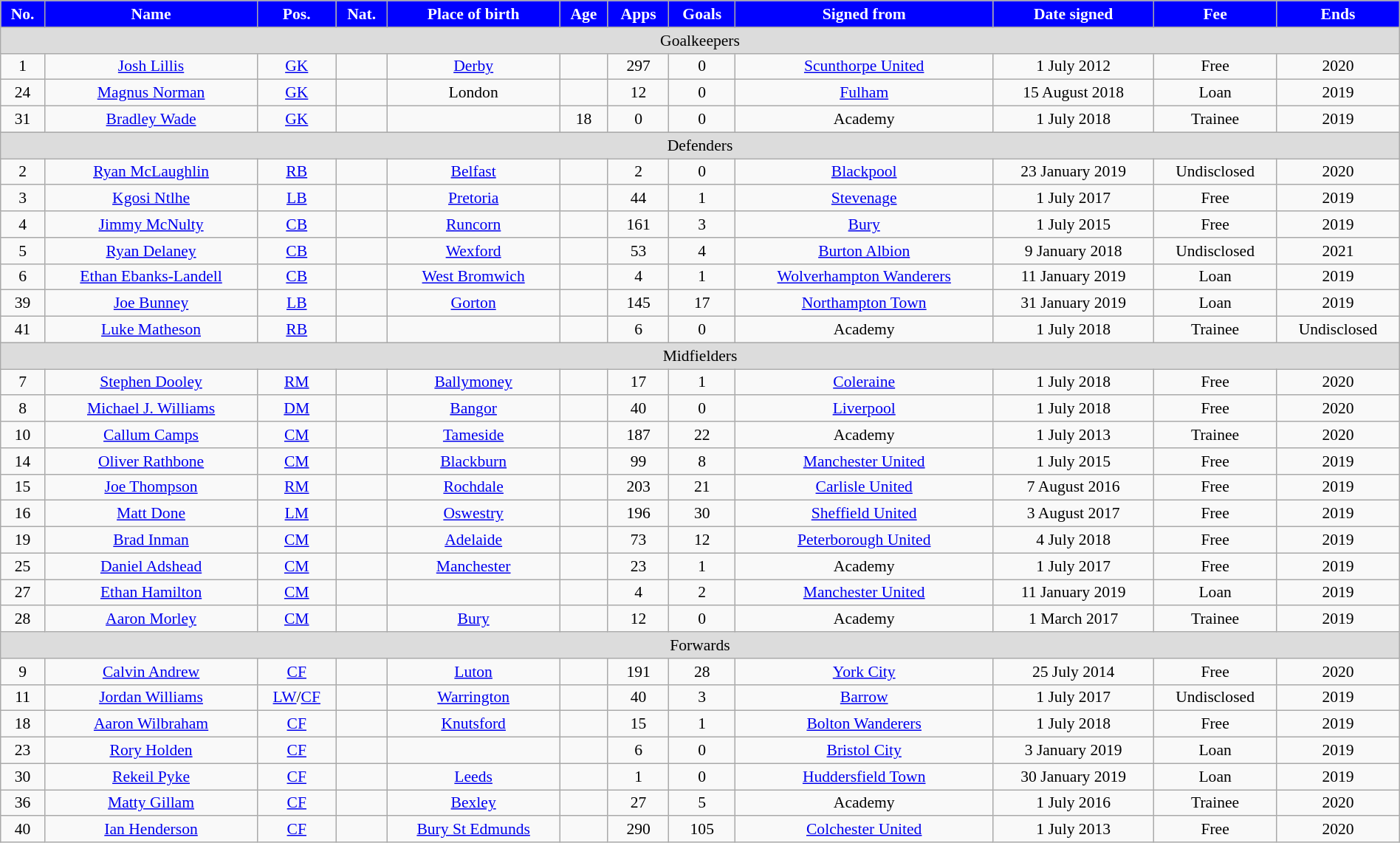<table class="wikitable" style="text-align:center; font-size:90%; width:100%;">
<tr>
<th style="background:blue; color:white; text-align:center;">No.</th>
<th style="background:blue; color:white; text-align:center;">Name</th>
<th style="background:blue; color:white; text-align:center;">Pos.</th>
<th style="background:blue; color:white; text-align:center;">Nat.</th>
<th style="background:blue; color:white; text-align:center;">Place of birth</th>
<th style="background:blue; color:white; text-align:center;">Age</th>
<th style="background:blue; color:white; text-align:center;">Apps</th>
<th style="background:blue; color:white; text-align:center;">Goals</th>
<th style="background:blue; color:white; text-align:center;">Signed from</th>
<th style="background:blue; color:white; text-align:center;">Date signed</th>
<th style="background:blue; color:white; text-align:center;">Fee</th>
<th style="background:blue; color:white; text-align:center;">Ends</th>
</tr>
<tr>
<td ! colspan="14" style="background:#dcdcdc; text-align:center;">Goalkeepers</td>
</tr>
<tr>
<td>1</td>
<td><a href='#'>Josh Lillis</a></td>
<td><a href='#'>GK</a></td>
<td></td>
<td><a href='#'>Derby</a></td>
<td></td>
<td>297</td>
<td>0</td>
<td><a href='#'>Scunthorpe United</a></td>
<td>1 July 2012</td>
<td>Free</td>
<td>2020</td>
</tr>
<tr>
<td>24</td>
<td><a href='#'>Magnus Norman</a></td>
<td><a href='#'>GK</a></td>
<td></td>
<td>London</td>
<td></td>
<td>12</td>
<td>0</td>
<td><a href='#'>Fulham</a></td>
<td>15 August 2018</td>
<td>Loan</td>
<td>2019</td>
</tr>
<tr>
<td>31</td>
<td><a href='#'>Bradley Wade</a></td>
<td><a href='#'>GK</a></td>
<td></td>
<td></td>
<td>18</td>
<td>0</td>
<td>0</td>
<td>Academy</td>
<td>1 July 2018</td>
<td>Trainee</td>
<td>2019</td>
</tr>
<tr>
<td ! colspan="14" style="background:#dcdcdc; text-align:center;">Defenders</td>
</tr>
<tr>
<td>2</td>
<td><a href='#'>Ryan McLaughlin</a></td>
<td><a href='#'>RB</a></td>
<td></td>
<td><a href='#'>Belfast</a></td>
<td></td>
<td>2</td>
<td>0</td>
<td><a href='#'>Blackpool</a></td>
<td>23 January 2019</td>
<td>Undisclosed</td>
<td>2020</td>
</tr>
<tr>
<td>3</td>
<td><a href='#'>Kgosi Ntlhe</a></td>
<td><a href='#'>LB</a></td>
<td></td>
<td><a href='#'>Pretoria</a></td>
<td></td>
<td>44</td>
<td>1</td>
<td><a href='#'>Stevenage</a></td>
<td>1 July 2017</td>
<td>Free</td>
<td>2019</td>
</tr>
<tr>
<td>4</td>
<td><a href='#'>Jimmy McNulty</a></td>
<td><a href='#'>CB</a></td>
<td></td>
<td><a href='#'>Runcorn</a></td>
<td></td>
<td>161</td>
<td>3</td>
<td><a href='#'>Bury</a></td>
<td>1 July 2015</td>
<td>Free</td>
<td>2019</td>
</tr>
<tr>
<td>5</td>
<td><a href='#'>Ryan Delaney</a></td>
<td><a href='#'>CB</a></td>
<td></td>
<td><a href='#'>Wexford</a></td>
<td></td>
<td>53</td>
<td>4</td>
<td><a href='#'>Burton Albion</a></td>
<td>9 January 2018</td>
<td>Undisclosed</td>
<td>2021</td>
</tr>
<tr>
<td>6</td>
<td><a href='#'>Ethan Ebanks-Landell</a></td>
<td><a href='#'>CB</a></td>
<td></td>
<td><a href='#'>West Bromwich</a></td>
<td></td>
<td>4</td>
<td>1</td>
<td><a href='#'>Wolverhampton Wanderers</a></td>
<td>11 January 2019</td>
<td>Loan</td>
<td>2019</td>
</tr>
<tr>
<td>39</td>
<td><a href='#'>Joe Bunney</a></td>
<td><a href='#'>LB</a></td>
<td></td>
<td><a href='#'>Gorton</a></td>
<td></td>
<td>145</td>
<td>17</td>
<td><a href='#'>Northampton Town</a></td>
<td>31 January 2019</td>
<td>Loan</td>
<td>2019</td>
</tr>
<tr>
<td>41</td>
<td><a href='#'>Luke Matheson</a></td>
<td><a href='#'>RB</a></td>
<td></td>
<td></td>
<td></td>
<td>6</td>
<td>0</td>
<td>Academy</td>
<td>1 July 2018</td>
<td>Trainee</td>
<td>Undisclosed</td>
</tr>
<tr>
<td ! colspan="14" style="background:#dcdcdc; text-align:center;">Midfielders</td>
</tr>
<tr>
<td>7</td>
<td><a href='#'>Stephen Dooley</a></td>
<td><a href='#'>RM</a></td>
<td></td>
<td><a href='#'>Ballymoney</a></td>
<td></td>
<td>17</td>
<td>1</td>
<td><a href='#'>Coleraine</a></td>
<td>1 July 2018</td>
<td>Free</td>
<td>2020</td>
</tr>
<tr>
<td>8</td>
<td><a href='#'>Michael J. Williams</a></td>
<td><a href='#'>DM</a></td>
<td></td>
<td><a href='#'>Bangor</a></td>
<td></td>
<td>40</td>
<td>0</td>
<td><a href='#'>Liverpool</a></td>
<td>1 July 2018</td>
<td>Free</td>
<td>2020</td>
</tr>
<tr>
<td>10</td>
<td><a href='#'>Callum Camps</a></td>
<td><a href='#'>CM</a></td>
<td></td>
<td><a href='#'>Tameside</a></td>
<td></td>
<td>187</td>
<td>22</td>
<td>Academy</td>
<td>1 July 2013</td>
<td>Trainee</td>
<td>2020</td>
</tr>
<tr>
<td>14</td>
<td><a href='#'>Oliver Rathbone</a></td>
<td><a href='#'>CM</a></td>
<td></td>
<td><a href='#'>Blackburn</a></td>
<td></td>
<td>99</td>
<td>8</td>
<td><a href='#'>Manchester United</a></td>
<td>1 July 2015</td>
<td>Free</td>
<td>2019</td>
</tr>
<tr>
<td>15</td>
<td><a href='#'>Joe Thompson</a></td>
<td><a href='#'>RM</a></td>
<td></td>
<td><a href='#'>Rochdale</a></td>
<td></td>
<td>203</td>
<td>21</td>
<td><a href='#'>Carlisle United</a></td>
<td>7 August 2016</td>
<td>Free</td>
<td>2019</td>
</tr>
<tr>
<td>16</td>
<td><a href='#'>Matt Done</a></td>
<td><a href='#'>LM</a></td>
<td></td>
<td><a href='#'>Oswestry</a></td>
<td></td>
<td>196</td>
<td>30</td>
<td><a href='#'>Sheffield United</a></td>
<td>3 August 2017</td>
<td>Free</td>
<td>2019</td>
</tr>
<tr>
<td>19</td>
<td><a href='#'>Brad Inman</a></td>
<td><a href='#'>CM</a></td>
<td></td>
<td><a href='#'>Adelaide</a></td>
<td></td>
<td>73</td>
<td>12</td>
<td><a href='#'>Peterborough United</a></td>
<td>4 July 2018</td>
<td>Free</td>
<td>2019</td>
</tr>
<tr>
<td>25</td>
<td><a href='#'>Daniel Adshead</a></td>
<td><a href='#'>CM</a></td>
<td></td>
<td><a href='#'>Manchester</a></td>
<td></td>
<td>23</td>
<td>1</td>
<td>Academy</td>
<td>1 July 2017</td>
<td>Free</td>
<td>2019</td>
</tr>
<tr>
<td>27</td>
<td><a href='#'>Ethan Hamilton</a></td>
<td><a href='#'>CM</a></td>
<td></td>
<td></td>
<td></td>
<td>4</td>
<td>2</td>
<td><a href='#'>Manchester United</a></td>
<td>11 January 2019</td>
<td>Loan</td>
<td>2019</td>
</tr>
<tr>
<td>28</td>
<td><a href='#'>Aaron Morley</a></td>
<td><a href='#'>CM</a></td>
<td></td>
<td><a href='#'>Bury</a></td>
<td></td>
<td>12</td>
<td>0</td>
<td>Academy</td>
<td>1 March 2017</td>
<td>Trainee</td>
<td>2019</td>
</tr>
<tr>
<td ! colspan="14" style="background:#dcdcdc; text-align:center;">Forwards</td>
</tr>
<tr>
<td>9</td>
<td><a href='#'>Calvin Andrew</a></td>
<td><a href='#'>CF</a></td>
<td></td>
<td><a href='#'>Luton</a></td>
<td></td>
<td>191</td>
<td>28</td>
<td><a href='#'>York City</a></td>
<td>25 July 2014</td>
<td>Free</td>
<td>2020</td>
</tr>
<tr>
<td>11</td>
<td><a href='#'>Jordan Williams</a></td>
<td><a href='#'>LW</a>/<a href='#'>CF</a></td>
<td></td>
<td><a href='#'>Warrington</a></td>
<td></td>
<td>40</td>
<td>3</td>
<td><a href='#'>Barrow</a></td>
<td>1 July 2017</td>
<td>Undisclosed</td>
<td>2019</td>
</tr>
<tr>
<td>18</td>
<td><a href='#'>Aaron Wilbraham</a></td>
<td><a href='#'>CF</a></td>
<td></td>
<td><a href='#'>Knutsford</a></td>
<td></td>
<td>15</td>
<td>1</td>
<td><a href='#'>Bolton Wanderers</a></td>
<td>1 July 2018</td>
<td>Free</td>
<td>2019</td>
</tr>
<tr>
<td>23</td>
<td><a href='#'>Rory Holden</a></td>
<td><a href='#'>CF</a></td>
<td></td>
<td></td>
<td></td>
<td>6</td>
<td>0</td>
<td><a href='#'>Bristol City</a></td>
<td>3 January 2019</td>
<td>Loan</td>
<td>2019</td>
</tr>
<tr>
<td>30</td>
<td><a href='#'>Rekeil Pyke</a></td>
<td><a href='#'>CF</a></td>
<td></td>
<td><a href='#'>Leeds</a></td>
<td></td>
<td>1</td>
<td>0</td>
<td><a href='#'>Huddersfield Town</a></td>
<td>30 January 2019</td>
<td>Loan</td>
<td>2019</td>
</tr>
<tr>
<td>36</td>
<td><a href='#'>Matty Gillam</a></td>
<td><a href='#'>CF</a></td>
<td></td>
<td><a href='#'>Bexley</a></td>
<td></td>
<td>27</td>
<td>5</td>
<td>Academy</td>
<td>1 July 2016</td>
<td>Trainee</td>
<td>2020</td>
</tr>
<tr>
<td>40</td>
<td><a href='#'>Ian Henderson</a></td>
<td><a href='#'>CF</a></td>
<td></td>
<td><a href='#'>Bury St Edmunds</a></td>
<td></td>
<td>290</td>
<td>105</td>
<td><a href='#'>Colchester United</a></td>
<td>1 July 2013</td>
<td>Free</td>
<td>2020</td>
</tr>
</table>
